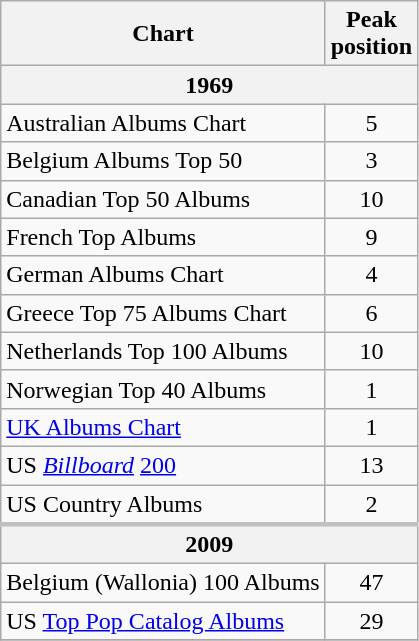<table class="wikitable sortable" align="center" border="1">
<tr>
<th scope="col">Chart</th>
<th scope="col">Peak<br>position</th>
</tr>
<tr>
<th colspan="2" scope="col">1969</th>
</tr>
<tr>
<td>Australian Albums Chart</td>
<td style="text-align:center;">5</td>
</tr>
<tr>
<td>Belgium Albums Top 50</td>
<td style="text-align:center;">3</td>
</tr>
<tr>
<td>Canadian Top 50 Albums</td>
<td style="text-align:center;">10</td>
</tr>
<tr>
<td>French Top Albums</td>
<td style="text-align:center;">9</td>
</tr>
<tr>
<td>German Albums Chart</td>
<td style="text-align:center;">4</td>
</tr>
<tr>
<td>Greece Top 75 Albums Chart</td>
<td style="text-align:center;">6</td>
</tr>
<tr>
<td>Netherlands Top 100 Albums</td>
<td style="text-align:center;">10</td>
</tr>
<tr>
<td>Norwegian Top 40 Albums</td>
<td style="text-align:center;">1</td>
</tr>
<tr>
<td><a href='#'>UK Albums Chart</a></td>
<td style="text-align:center;">1</td>
</tr>
<tr>
<td>US <em><a href='#'>Billboard</a></em> <a href='#'>200</a></td>
<td style="text-align:center;">13</td>
</tr>
<tr>
<td>US Country Albums</td>
<td style="text-align:center;">2</td>
</tr>
<tr>
<th colspan="2" scope="col" style="border-top: 3px solid silver;">2009</th>
</tr>
<tr>
<td>Belgium (Wallonia) 100 Albums</td>
<td style="text-align:center;">47</td>
</tr>
<tr>
<td>US <a href='#'>Top Pop Catalog Albums</a></td>
<td style="text-align:center;">29</td>
</tr>
<tr>
</tr>
</table>
